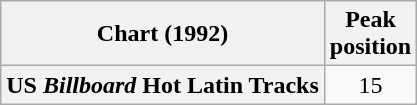<table class="wikitable plainrowheaders">
<tr>
<th>Chart (1992)</th>
<th>Peak<br>position</th>
</tr>
<tr>
<th scope=row>US <em>Billboard</em> Hot Latin Tracks</th>
<td style="text-align:center;">15</td>
</tr>
</table>
